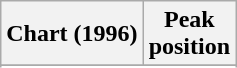<table class="wikitable sortable plainrowheaders" style="text-align:center">
<tr>
<th scope="col">Chart (1996)</th>
<th scope="col">Peak<br>position</th>
</tr>
<tr>
</tr>
<tr>
</tr>
</table>
